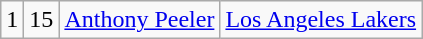<table class="wikitable">
<tr style="text-align:center;" bgcolor="">
<td>1</td>
<td>15</td>
<td><a href='#'>Anthony Peeler</a></td>
<td><a href='#'>Los Angeles Lakers</a></td>
</tr>
</table>
